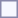<table style="border:1px solid #8888aa; background-color:#f7f8ff; padding:5px; font-size:95%; margin: 0px 12px 12px 0px;">
</table>
